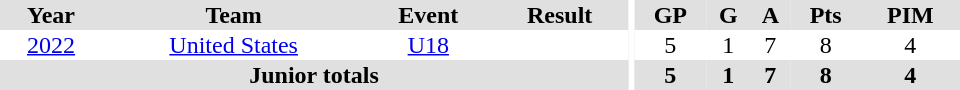<table border="0" cellpadding="1" cellspacing="0" ID="Table3" style="text-align:center; width:40em">
<tr ALIGN="center" bgcolor="#e0e0e0">
<th>Year</th>
<th>Team</th>
<th>Event</th>
<th>Result</th>
<th rowspan="99" bgcolor="#ffffff"></th>
<th>GP</th>
<th>G</th>
<th>A</th>
<th>Pts</th>
<th>PIM</th>
</tr>
<tr>
<td><a href='#'>2022</a></td>
<td><a href='#'>United States</a></td>
<td><a href='#'>U18</a></td>
<td></td>
<td>5</td>
<td>1</td>
<td>7</td>
<td>8</td>
<td>4</td>
</tr>
<tr bgcolor="#e0e0e0">
<th colspan="4">Junior totals</th>
<th>5</th>
<th>1</th>
<th>7</th>
<th>8</th>
<th>4</th>
</tr>
</table>
